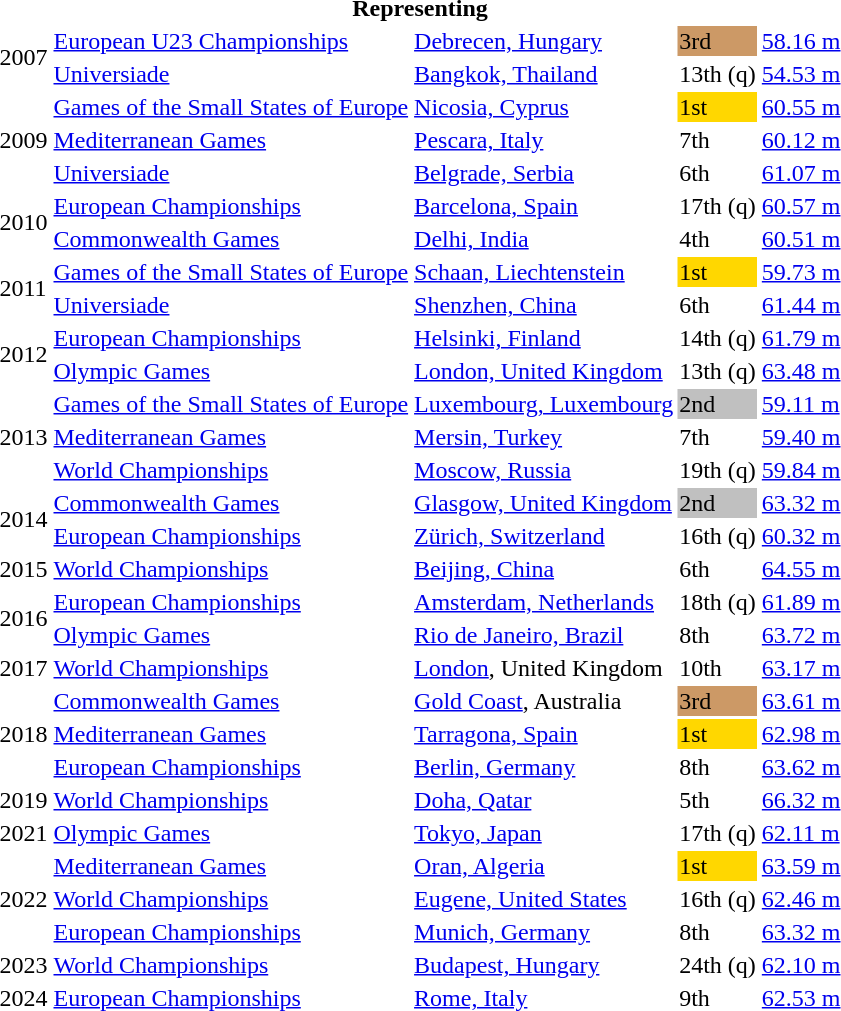<table>
<tr>
<th colspan="6">Representing </th>
</tr>
<tr>
<td rowspan=2>2007</td>
<td><a href='#'>European U23 Championships</a></td>
<td><a href='#'>Debrecen, Hungary</a></td>
<td style="background:#c96;">3rd</td>
<td><a href='#'>58.16 m</a></td>
</tr>
<tr>
<td><a href='#'>Universiade</a></td>
<td><a href='#'>Bangkok, Thailand</a></td>
<td>13th (q)</td>
<td><a href='#'>54.53 m</a></td>
</tr>
<tr>
<td rowspan=3>2009</td>
<td><a href='#'>Games of the Small States of Europe</a></td>
<td><a href='#'>Nicosia, Cyprus</a></td>
<td bgcolor=gold>1st</td>
<td><a href='#'>60.55 m</a></td>
</tr>
<tr>
<td><a href='#'>Mediterranean Games</a></td>
<td><a href='#'>Pescara, Italy</a></td>
<td>7th</td>
<td><a href='#'>60.12 m</a></td>
</tr>
<tr>
<td><a href='#'>Universiade</a></td>
<td><a href='#'>Belgrade, Serbia</a></td>
<td>6th</td>
<td><a href='#'>61.07 m</a></td>
</tr>
<tr>
<td rowspan=2>2010</td>
<td><a href='#'>European Championships</a></td>
<td><a href='#'>Barcelona, Spain</a></td>
<td>17th (q)</td>
<td><a href='#'>60.57 m</a></td>
</tr>
<tr>
<td><a href='#'>Commonwealth Games</a></td>
<td><a href='#'>Delhi, India</a></td>
<td>4th</td>
<td><a href='#'>60.51 m</a></td>
</tr>
<tr>
<td rowspan=2>2011</td>
<td><a href='#'>Games of the Small States of Europe</a></td>
<td><a href='#'>Schaan, Liechtenstein</a></td>
<td bgcolor=gold>1st</td>
<td><a href='#'>59.73 m</a></td>
</tr>
<tr>
<td><a href='#'>Universiade</a></td>
<td><a href='#'>Shenzhen, China</a></td>
<td>6th</td>
<td><a href='#'>61.44 m</a></td>
</tr>
<tr>
<td rowspan=2>2012</td>
<td><a href='#'>European Championships</a></td>
<td><a href='#'>Helsinki, Finland</a></td>
<td>14th (q)</td>
<td><a href='#'>61.79 m</a></td>
</tr>
<tr>
<td><a href='#'>Olympic Games</a></td>
<td><a href='#'>London, United Kingdom</a></td>
<td>13th (q)</td>
<td><a href='#'>63.48 m</a></td>
</tr>
<tr>
<td rowspan=3>2013</td>
<td><a href='#'>Games of the Small States of Europe</a></td>
<td><a href='#'>Luxembourg, Luxembourg</a></td>
<td style="background:silver;">2nd</td>
<td><a href='#'>59.11 m</a></td>
</tr>
<tr>
<td><a href='#'>Mediterranean Games</a></td>
<td><a href='#'>Mersin, Turkey</a></td>
<td>7th</td>
<td><a href='#'>59.40 m</a></td>
</tr>
<tr>
<td><a href='#'>World Championships</a></td>
<td><a href='#'>Moscow, Russia</a></td>
<td>19th (q)</td>
<td><a href='#'>59.84 m</a></td>
</tr>
<tr>
<td rowspan=2>2014</td>
<td><a href='#'>Commonwealth Games</a></td>
<td><a href='#'>Glasgow, United Kingdom</a></td>
<td style="background:silver;">2nd</td>
<td><a href='#'>63.32 m</a></td>
</tr>
<tr>
<td><a href='#'>European Championships</a></td>
<td><a href='#'>Zürich, Switzerland</a></td>
<td>16th (q)</td>
<td><a href='#'>60.32 m</a></td>
</tr>
<tr>
<td>2015</td>
<td><a href='#'>World Championships</a></td>
<td><a href='#'>Beijing, China</a></td>
<td>6th</td>
<td><a href='#'>64.55 m</a></td>
</tr>
<tr>
<td rowspan=2>2016</td>
<td><a href='#'>European Championships</a></td>
<td><a href='#'>Amsterdam, Netherlands</a></td>
<td>18th (q)</td>
<td><a href='#'>61.89 m</a></td>
</tr>
<tr>
<td><a href='#'>Olympic Games</a></td>
<td><a href='#'>Rio de Janeiro, Brazil</a></td>
<td>8th</td>
<td><a href='#'>63.72 m</a></td>
</tr>
<tr>
<td>2017</td>
<td><a href='#'>World Championships</a></td>
<td><a href='#'>London</a>, United Kingdom</td>
<td>10th</td>
<td><a href='#'>63.17 m</a></td>
</tr>
<tr>
<td rowspan=3>2018</td>
<td><a href='#'>Commonwealth Games</a></td>
<td><a href='#'>Gold Coast</a>, Australia</td>
<td style="background:#c96;">3rd</td>
<td><a href='#'>63.61 m</a></td>
</tr>
<tr>
<td><a href='#'>Mediterranean Games</a></td>
<td><a href='#'>Tarragona, Spain</a></td>
<td bgcolor=gold>1st</td>
<td><a href='#'>62.98 m</a></td>
</tr>
<tr>
<td><a href='#'>European Championships</a></td>
<td><a href='#'>Berlin, Germany</a></td>
<td>8th</td>
<td><a href='#'>63.62 m</a></td>
</tr>
<tr>
<td>2019</td>
<td><a href='#'>World Championships</a></td>
<td><a href='#'>Doha, Qatar</a></td>
<td>5th</td>
<td><a href='#'>66.32 m</a></td>
</tr>
<tr>
<td>2021</td>
<td><a href='#'>Olympic Games</a></td>
<td><a href='#'>Tokyo, Japan</a></td>
<td>17th (q)</td>
<td><a href='#'>62.11 m</a></td>
</tr>
<tr>
<td rowspan=3>2022</td>
<td><a href='#'>Mediterranean Games</a></td>
<td><a href='#'>Oran, Algeria</a></td>
<td bgcolor=gold>1st</td>
<td><a href='#'>63.59 m</a></td>
</tr>
<tr>
<td><a href='#'>World Championships</a></td>
<td><a href='#'>Eugene, United States</a></td>
<td>16th (q)</td>
<td><a href='#'>62.46 m</a></td>
</tr>
<tr>
<td><a href='#'>European Championships</a></td>
<td><a href='#'>Munich, Germany</a></td>
<td>8th</td>
<td><a href='#'>63.32 m</a></td>
</tr>
<tr>
<td>2023</td>
<td><a href='#'>World Championships</a></td>
<td><a href='#'>Budapest, Hungary</a></td>
<td>24th (q)</td>
<td><a href='#'>62.10 m</a></td>
</tr>
<tr>
<td>2024</td>
<td><a href='#'>European Championships</a></td>
<td><a href='#'>Rome, Italy</a></td>
<td>9th</td>
<td><a href='#'>62.53 m</a></td>
</tr>
</table>
